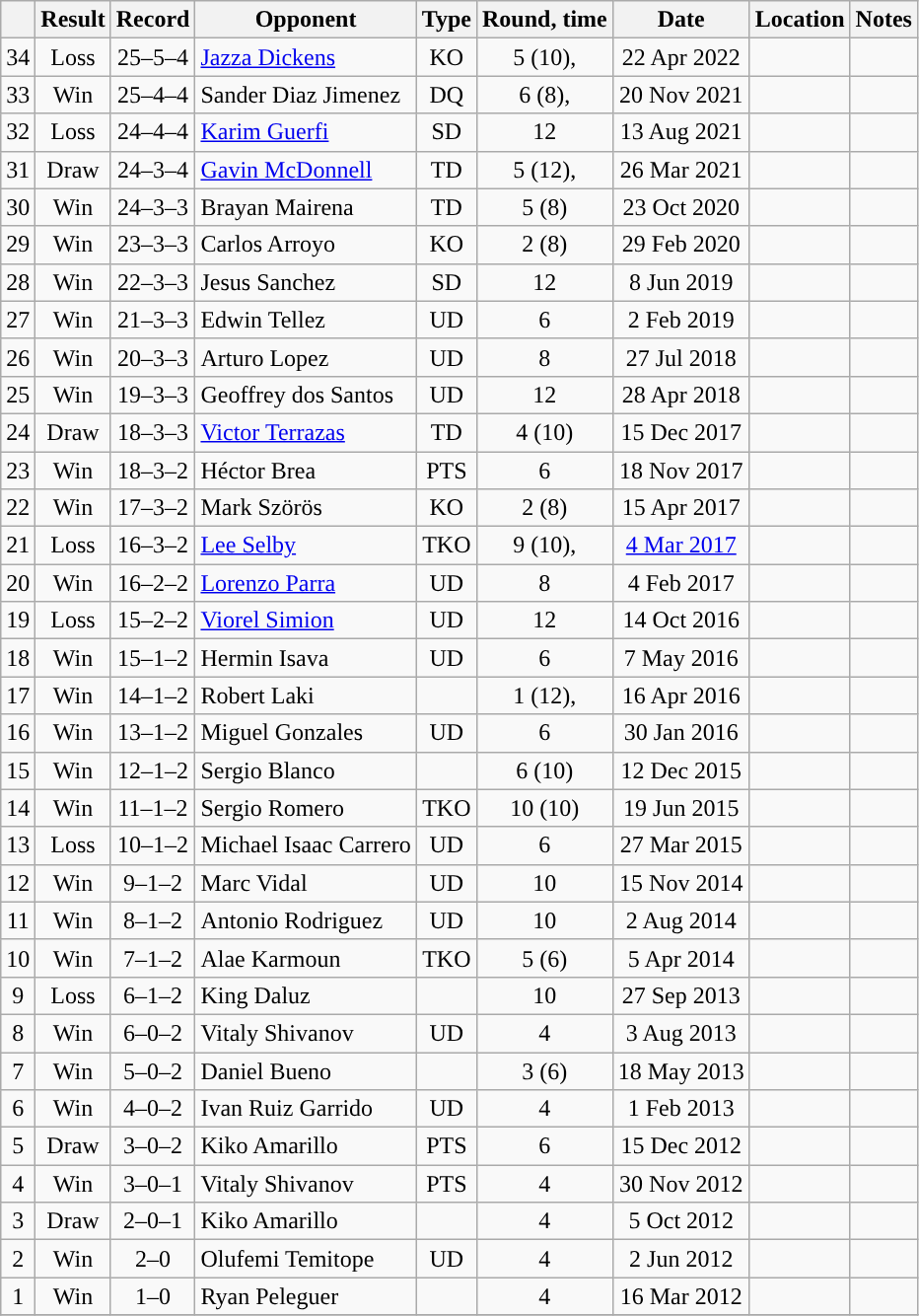<table class="wikitable" style="text-align:center">
<tr>
<th></th>
<th>Result</th>
<th>Record</th>
<th>Opponent</th>
<th>Type</th>
<th>Round, time</th>
<th>Date</th>
<th>Location</th>
<th>Notes</th>
</tr>
<tr>
<td>34</td>
<td>Loss</td>
<td>25–5–4</td>
<td align=left><a href='#'>Jazza Dickens</a></td>
<td>KO</td>
<td>5 (10), </td>
<td>22 Apr 2022</td>
<td align=left></td>
<td></td>
</tr>
<tr>
<td>33</td>
<td>Win</td>
<td>25–4–4</td>
<td align=left>Sander Diaz Jimenez</td>
<td>DQ</td>
<td>6 (8), </td>
<td>20 Nov 2021</td>
<td align=left></td>
<td></td>
</tr>
<tr>
<td>32</td>
<td>Loss</td>
<td>24–4–4</td>
<td align=left><a href='#'>Karim Guerfi</a></td>
<td>SD</td>
<td>12</td>
<td>13 Aug 2021</td>
<td align=left></td>
<td align=left></td>
</tr>
<tr>
<td>31</td>
<td>Draw</td>
<td>24–3–4</td>
<td align=left><a href='#'>Gavin McDonnell</a></td>
<td>TD</td>
<td>5 (12), </td>
<td>26 Mar 2021</td>
<td align=left></td>
<td align=left></td>
</tr>
<tr>
<td>30</td>
<td>Win</td>
<td>24–3–3</td>
<td align=left>Brayan Mairena</td>
<td>TD</td>
<td>5 (8)</td>
<td>23 Oct 2020</td>
<td align=left></td>
<td align=left></td>
</tr>
<tr>
<td>29</td>
<td>Win</td>
<td>23–3–3</td>
<td align=left>Carlos Arroyo</td>
<td>KO</td>
<td>2 (8)</td>
<td>29 Feb 2020</td>
<td align=left></td>
<td></td>
</tr>
<tr>
<td>28</td>
<td>Win</td>
<td>22–3–3</td>
<td align=left>Jesus Sanchez</td>
<td>SD</td>
<td>12</td>
<td>8 Jun 2019</td>
<td align=left></td>
<td align=left></td>
</tr>
<tr>
<td>27</td>
<td>Win</td>
<td>21–3–3</td>
<td align=left>Edwin Tellez</td>
<td>UD</td>
<td>6</td>
<td>2 Feb 2019</td>
<td align=left></td>
<td></td>
</tr>
<tr>
<td>26</td>
<td>Win</td>
<td>20–3–3</td>
<td align=left>Arturo Lopez</td>
<td>UD</td>
<td>8</td>
<td>27 Jul 2018</td>
<td align=left></td>
<td></td>
</tr>
<tr>
<td>25</td>
<td>Win</td>
<td>19–3–3</td>
<td align=left>Geoffrey dos Santos</td>
<td>UD</td>
<td>12</td>
<td>28 Apr 2018</td>
<td align=left></td>
<td align=left></td>
</tr>
<tr>
<td>24</td>
<td>Draw</td>
<td>18–3–3</td>
<td align=left><a href='#'>Victor Terrazas</a></td>
<td>TD</td>
<td>4 (10)</td>
<td>15 Dec 2017</td>
<td align=left></td>
<td align=left></td>
</tr>
<tr>
<td>23</td>
<td>Win</td>
<td>18–3–2</td>
<td align=left>Héctor Brea</td>
<td>PTS</td>
<td>6</td>
<td>18 Nov 2017</td>
<td align=left></td>
<td></td>
</tr>
<tr>
<td>22</td>
<td>Win</td>
<td>17–3–2</td>
<td align=left>Mark Szörös</td>
<td>KO</td>
<td>2 (8)</td>
<td>15 Apr 2017</td>
<td align=left></td>
<td></td>
</tr>
<tr>
<td>21</td>
<td>Loss</td>
<td>16–3–2</td>
<td align=left><a href='#'>Lee Selby</a></td>
<td>TKO</td>
<td>9 (10), </td>
<td><a href='#'>4 Mar 2017</a></td>
<td align=left></td>
<td></td>
</tr>
<tr>
<td>20</td>
<td>Win</td>
<td>16–2–2</td>
<td align=left><a href='#'>Lorenzo Parra</a></td>
<td>UD</td>
<td>8</td>
<td>4 Feb 2017</td>
<td align=left></td>
<td></td>
</tr>
<tr>
<td>19</td>
<td>Loss</td>
<td>15–2–2</td>
<td align=left><a href='#'>Viorel Simion</a></td>
<td>UD</td>
<td>12</td>
<td>14 Oct 2016</td>
<td align=left></td>
<td align=left></td>
</tr>
<tr>
<td>18</td>
<td>Win</td>
<td>15–1–2</td>
<td align=left>Hermin Isava</td>
<td>UD</td>
<td>6</td>
<td>7 May 2016</td>
<td align=left></td>
<td></td>
</tr>
<tr>
<td>17</td>
<td>Win</td>
<td>14–1–2</td>
<td align=left>Robert Laki</td>
<td></td>
<td>1 (12), </td>
<td>16 Apr 2016</td>
<td align=left></td>
<td align=left></td>
</tr>
<tr>
<td>16</td>
<td>Win</td>
<td>13–1–2</td>
<td align=left>Miguel Gonzales</td>
<td>UD</td>
<td>6</td>
<td>30 Jan 2016</td>
<td align=left></td>
<td></td>
</tr>
<tr>
<td>15</td>
<td>Win</td>
<td>12–1–2</td>
<td align=left>Sergio Blanco</td>
<td></td>
<td>6 (10)</td>
<td>12 Dec 2015</td>
<td align=left></td>
<td align=left></td>
</tr>
<tr>
<td>14</td>
<td>Win</td>
<td>11–1–2</td>
<td align=left>Sergio Romero</td>
<td>TKO</td>
<td>10 (10)</td>
<td>19 Jun 2015</td>
<td align=left></td>
<td align=left></td>
</tr>
<tr>
<td>13</td>
<td>Loss</td>
<td>10–1–2</td>
<td align=left>Michael Isaac Carrero</td>
<td>UD</td>
<td>6</td>
<td>27 Mar 2015</td>
<td align=left></td>
<td></td>
</tr>
<tr>
<td>12</td>
<td>Win</td>
<td>9–1–2</td>
<td align=left>Marc Vidal</td>
<td>UD</td>
<td>10</td>
<td>15 Nov 2014</td>
<td align=left></td>
<td align=left></td>
</tr>
<tr>
<td>11</td>
<td>Win</td>
<td>8–1–2</td>
<td align=left>Antonio Rodriguez</td>
<td>UD</td>
<td>10</td>
<td>2 Aug 2014</td>
<td align=left></td>
<td align=left></td>
</tr>
<tr>
<td>10</td>
<td>Win</td>
<td>7–1–2</td>
<td align=left>Alae Karmoun</td>
<td>TKO</td>
<td>5 (6)</td>
<td>5 Apr 2014</td>
<td align=left></td>
<td></td>
</tr>
<tr>
<td>9</td>
<td>Loss</td>
<td>6–1–2</td>
<td align=left>King Daluz</td>
<td></td>
<td>10</td>
<td>27 Sep 2013</td>
<td align=left></td>
<td></td>
</tr>
<tr>
<td>8</td>
<td>Win</td>
<td>6–0–2</td>
<td align=left>Vitaly Shivanov</td>
<td>UD</td>
<td>4</td>
<td>3 Aug 2013</td>
<td align=left></td>
<td></td>
</tr>
<tr>
<td>7</td>
<td>Win</td>
<td>5–0–2</td>
<td align=left>Daniel Bueno</td>
<td></td>
<td>3 (6)</td>
<td>18 May 2013</td>
<td align=left></td>
<td></td>
</tr>
<tr>
<td>6</td>
<td>Win</td>
<td>4–0–2</td>
<td align=left>Ivan Ruiz Garrido</td>
<td>UD</td>
<td>4</td>
<td>1 Feb 2013</td>
<td align=left></td>
<td></td>
</tr>
<tr>
<td>5</td>
<td>Draw</td>
<td>3–0–2</td>
<td align=left>Kiko Amarillo</td>
<td>PTS</td>
<td>6</td>
<td>15 Dec 2012</td>
<td align=left></td>
<td></td>
</tr>
<tr>
<td>4</td>
<td>Win</td>
<td>3–0–1</td>
<td align=left>Vitaly Shivanov</td>
<td>PTS</td>
<td>4</td>
<td>30 Nov 2012</td>
<td align=left></td>
<td></td>
</tr>
<tr>
<td>3</td>
<td>Draw</td>
<td>2–0–1</td>
<td align=left>Kiko Amarillo</td>
<td></td>
<td>4</td>
<td>5 Oct 2012</td>
<td align=left></td>
<td></td>
</tr>
<tr>
<td>2</td>
<td>Win</td>
<td>2–0</td>
<td align=left>Olufemi Temitope</td>
<td>UD</td>
<td>4</td>
<td>2 Jun 2012</td>
<td align=left></td>
<td></td>
</tr>
<tr>
<td>1</td>
<td>Win</td>
<td>1–0</td>
<td align=left>Ryan Peleguer</td>
<td></td>
<td>4</td>
<td>16 Mar 2012</td>
<td align=left></td>
<td></td>
</tr>
<tr>
</tr>
</table>
